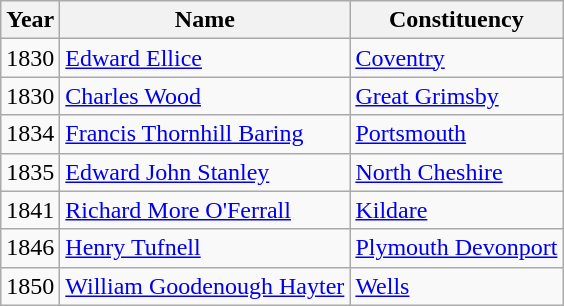<table class="wikitable sortable">
<tr>
<th>Year</th>
<th>Name</th>
<th>Constituency</th>
</tr>
<tr>
<td>1830</td>
<td><a href='#'>Edward Ellice</a></td>
<td><a href='#'>Coventry</a></td>
</tr>
<tr>
<td>1830</td>
<td><a href='#'>Charles Wood</a></td>
<td><a href='#'>Great Grimsby</a></td>
</tr>
<tr>
<td>1834</td>
<td><a href='#'>Francis Thornhill Baring</a></td>
<td><a href='#'>Portsmouth</a></td>
</tr>
<tr>
<td>1835</td>
<td><a href='#'>Edward John Stanley</a></td>
<td><a href='#'>North Cheshire</a></td>
</tr>
<tr>
<td>1841</td>
<td><a href='#'>Richard More O'Ferrall</a></td>
<td><a href='#'>Kildare</a></td>
</tr>
<tr>
<td>1846</td>
<td><a href='#'>Henry Tufnell</a></td>
<td><a href='#'>Plymouth Devonport</a></td>
</tr>
<tr>
<td>1850</td>
<td><a href='#'>William Goodenough Hayter</a></td>
<td><a href='#'>Wells</a></td>
</tr>
</table>
